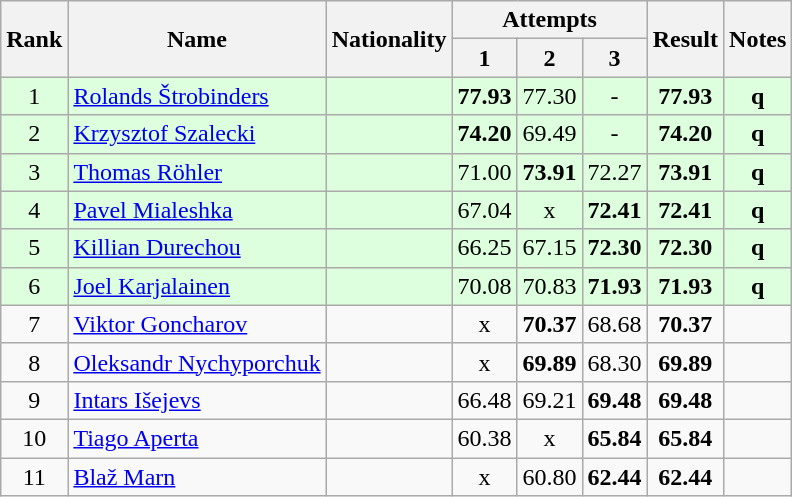<table class="wikitable sortable" style="text-align:center">
<tr>
<th rowspan=2>Rank</th>
<th rowspan=2>Name</th>
<th rowspan=2>Nationality</th>
<th colspan=3>Attempts</th>
<th rowspan=2>Result</th>
<th rowspan=2>Notes</th>
</tr>
<tr>
<th>1</th>
<th>2</th>
<th>3</th>
</tr>
<tr bgcolor=ddffdd>
<td>1</td>
<td align=left><a href='#'>Rolands Štrobinders</a></td>
<td align=left></td>
<td><strong>77.93</strong></td>
<td>77.30</td>
<td>-</td>
<td><strong>77.93</strong></td>
<td><strong>q</strong></td>
</tr>
<tr bgcolor=ddffdd>
<td>2</td>
<td align=left><a href='#'>Krzysztof Szalecki</a></td>
<td align=left></td>
<td><strong>74.20</strong></td>
<td>69.49</td>
<td>-</td>
<td><strong>74.20</strong></td>
<td><strong>q</strong></td>
</tr>
<tr bgcolor=ddffdd>
<td>3</td>
<td align=left><a href='#'>Thomas Röhler</a></td>
<td align=left></td>
<td>71.00</td>
<td><strong>73.91</strong></td>
<td>72.27</td>
<td><strong>73.91</strong></td>
<td><strong>q</strong></td>
</tr>
<tr bgcolor=ddffdd>
<td>4</td>
<td align=left><a href='#'>Pavel Mialeshka</a></td>
<td align=left></td>
<td>67.04</td>
<td>x</td>
<td><strong>72.41</strong></td>
<td><strong>72.41</strong></td>
<td><strong>q</strong></td>
</tr>
<tr bgcolor=ddffdd>
<td>5</td>
<td align=left><a href='#'>Killian Durechou</a></td>
<td align=left></td>
<td>66.25</td>
<td>67.15</td>
<td><strong>72.30</strong></td>
<td><strong>72.30</strong></td>
<td><strong>q</strong></td>
</tr>
<tr bgcolor=ddffdd>
<td>6</td>
<td align=left><a href='#'>Joel Karjalainen</a></td>
<td align=left></td>
<td>70.08</td>
<td>70.83</td>
<td><strong>71.93</strong></td>
<td><strong>71.93</strong></td>
<td><strong>q</strong></td>
</tr>
<tr>
<td>7</td>
<td align=left><a href='#'>Viktor Goncharov</a></td>
<td align=left></td>
<td>x</td>
<td><strong>70.37</strong></td>
<td>68.68</td>
<td><strong>70.37</strong></td>
<td></td>
</tr>
<tr>
<td>8</td>
<td align=left><a href='#'>Oleksandr Nychyporchuk</a></td>
<td align=left></td>
<td>x</td>
<td><strong>69.89</strong></td>
<td>68.30</td>
<td><strong>69.89</strong></td>
<td></td>
</tr>
<tr>
<td>9</td>
<td align=left><a href='#'>Intars Išejevs</a></td>
<td align=left></td>
<td>66.48</td>
<td>69.21</td>
<td><strong>69.48</strong></td>
<td><strong>69.48</strong></td>
<td></td>
</tr>
<tr>
<td>10</td>
<td align=left><a href='#'>Tiago Aperta</a></td>
<td align=left></td>
<td>60.38</td>
<td>x</td>
<td><strong>65.84</strong></td>
<td><strong>65.84</strong></td>
<td></td>
</tr>
<tr>
<td>11</td>
<td align=left><a href='#'>Blaž Marn</a></td>
<td align=left></td>
<td>x</td>
<td>60.80</td>
<td><strong>62.44</strong></td>
<td><strong>62.44</strong></td>
<td></td>
</tr>
</table>
